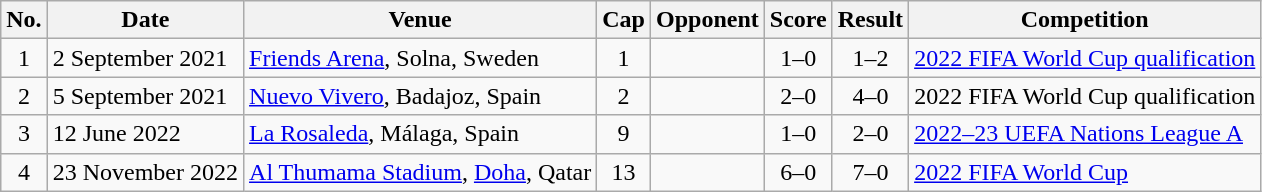<table class="wikitable sortable">
<tr>
<th scope="col">No.</th>
<th scope="col">Date</th>
<th scope="col">Venue</th>
<th scope="col">Cap</th>
<th scope="col">Opponent</th>
<th scope="col">Score</th>
<th scope="col">Result</th>
<th scope="col">Competition</th>
</tr>
<tr>
<td align="center">1</td>
<td>2 September 2021</td>
<td><a href='#'>Friends Arena</a>, Solna, Sweden</td>
<td align="center">1</td>
<td></td>
<td align="center">1–0</td>
<td align="center">1–2</td>
<td><a href='#'>2022 FIFA World Cup qualification</a></td>
</tr>
<tr>
<td align="center">2</td>
<td>5 September 2021</td>
<td><a href='#'>Nuevo Vivero</a>, Badajoz, Spain</td>
<td align="center">2</td>
<td></td>
<td align="center">2–0</td>
<td align="center">4–0</td>
<td>2022 FIFA World Cup qualification</td>
</tr>
<tr>
<td align="center">3</td>
<td>12 June 2022</td>
<td><a href='#'>La Rosaleda</a>, Málaga, Spain</td>
<td align="center">9</td>
<td></td>
<td align="center">1–0</td>
<td align="center">2–0</td>
<td><a href='#'>2022–23 UEFA Nations League A</a></td>
</tr>
<tr>
<td align=center>4</td>
<td>23 November 2022</td>
<td><a href='#'>Al Thumama Stadium</a>, <a href='#'>Doha</a>, Qatar</td>
<td align=center>13</td>
<td></td>
<td align=center>6–0</td>
<td align=center>7–0</td>
<td><a href='#'>2022 FIFA World Cup</a></td>
</tr>
</table>
